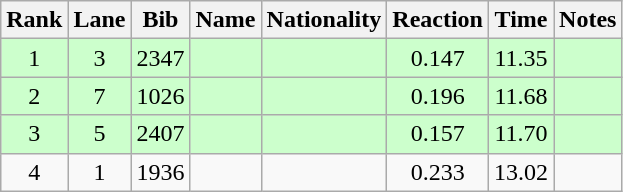<table class="wikitable sortable" style="text-align:center">
<tr>
<th>Rank</th>
<th>Lane</th>
<th>Bib</th>
<th>Name</th>
<th>Nationality</th>
<th>Reaction</th>
<th>Time</th>
<th>Notes</th>
</tr>
<tr bgcolor=ccffcc>
<td>1</td>
<td>3</td>
<td>2347</td>
<td align=left></td>
<td align=left></td>
<td>0.147</td>
<td>11.35</td>
<td><strong></strong></td>
</tr>
<tr bgcolor=ccffcc>
<td>2</td>
<td>7</td>
<td>1026</td>
<td align=left></td>
<td align=left></td>
<td>0.196</td>
<td>11.68</td>
<td><strong></strong></td>
</tr>
<tr bgcolor=ccffcc>
<td>3</td>
<td>5</td>
<td>2407</td>
<td align=left></td>
<td align=left></td>
<td>0.157</td>
<td>11.70</td>
<td><strong></strong></td>
</tr>
<tr>
<td>4</td>
<td>1</td>
<td>1936</td>
<td align=left></td>
<td align=left></td>
<td>0.233</td>
<td>13.02</td>
<td></td>
</tr>
</table>
